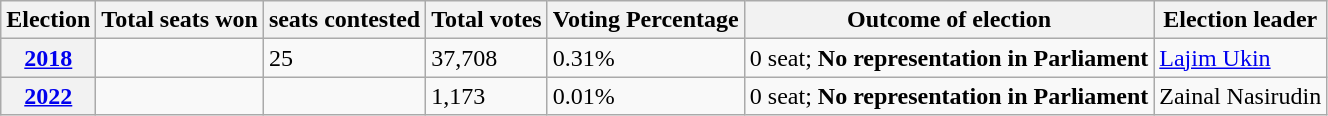<table class="wikitable">
<tr>
<th>Election</th>
<th>Total seats won</th>
<th>seats contested</th>
<th>Total votes</th>
<th>Voting Percentage</th>
<th>Outcome of election</th>
<th>Election leader</th>
</tr>
<tr>
<th><a href='#'>2018</a></th>
<td></td>
<td>25</td>
<td>37,708</td>
<td>0.31%</td>
<td>0 seat; <strong>No representation in Parliament</strong></td>
<td><a href='#'>Lajim Ukin</a></td>
</tr>
<tr>
<th><a href='#'>2022</a></th>
<td></td>
<td></td>
<td>1,173</td>
<td>0.01%</td>
<td>0 seat; <strong>No representation in Parliament</strong></td>
<td>Zainal Nasirudin</td>
</tr>
</table>
